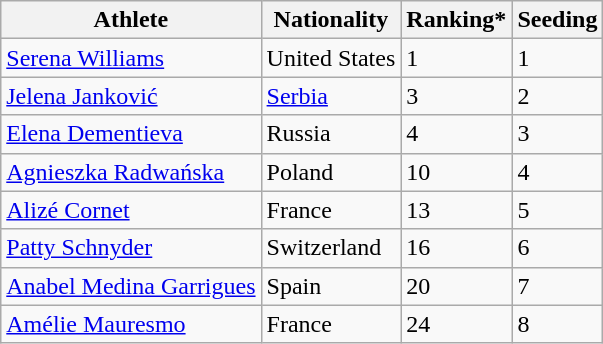<table class="wikitable" border="1">
<tr>
<th>Athlete</th>
<th>Nationality</th>
<th>Ranking*</th>
<th>Seeding</th>
</tr>
<tr>
<td><a href='#'>Serena Williams</a></td>
<td> United States</td>
<td>1</td>
<td>1</td>
</tr>
<tr>
<td><a href='#'>Jelena Janković</a></td>
<td> <a href='#'>Serbia</a></td>
<td>3</td>
<td>2</td>
</tr>
<tr>
<td><a href='#'>Elena Dementieva</a></td>
<td> Russia</td>
<td>4</td>
<td>3</td>
</tr>
<tr>
<td><a href='#'>Agnieszka Radwańska</a></td>
<td> Poland</td>
<td>10</td>
<td>4</td>
</tr>
<tr>
<td><a href='#'>Alizé Cornet</a></td>
<td> France</td>
<td>13</td>
<td>5</td>
</tr>
<tr>
<td><a href='#'>Patty Schnyder</a></td>
<td> Switzerland</td>
<td>16</td>
<td>6</td>
</tr>
<tr>
<td><a href='#'>Anabel Medina Garrigues</a></td>
<td> Spain</td>
<td>20</td>
<td>7</td>
</tr>
<tr>
<td><a href='#'>Amélie Mauresmo</a></td>
<td> France</td>
<td>24</td>
<td>8</td>
</tr>
</table>
